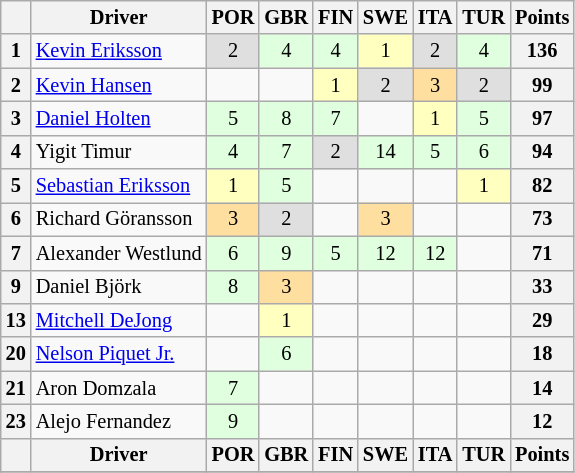<table class="wikitable" style="font-size: 85%; text-align: center;">
<tr valign="top">
<th valign="middle"></th>
<th valign="middle">Driver</th>
<th>POR <br></th>
<th>GBR <br></th>
<th>FIN <br></th>
<th>SWE <br></th>
<th>ITA <br></th>
<th>TUR <br></th>
<th valign="middle">Points</th>
</tr>
<tr>
<th>1</th>
<td align=left> <a href='#'>Kevin Eriksson</a></td>
<td style="background:#dfdfdf;">2</td>
<td style="background:#dfffdf;">4</td>
<td style="background:#dfffdf;">4</td>
<td style="background:#ffffbf;">1</td>
<td style="background:#dfdfdf;">2</td>
<td style="background:#dfffdf;">4</td>
<th>136</th>
</tr>
<tr>
<th>2</th>
<td align=left> <a href='#'>Kevin Hansen</a></td>
<td></td>
<td></td>
<td style="background:#ffffbf;">1</td>
<td style="background:#dfdfdf;">2</td>
<td style="background:#ffdf9f;">3</td>
<td style="background:#dfdfdf;">2</td>
<th>99</th>
</tr>
<tr>
<th>3</th>
<td align=left> <a href='#'>Daniel Holten</a></td>
<td style="background:#dfffdf;">5</td>
<td style="background:#dfffdf;">8</td>
<td style="background:#dfffdf;">7</td>
<td></td>
<td style="background:#ffffbf;">1</td>
<td style="background:#dfffdf;">5</td>
<th>97</th>
</tr>
<tr>
<th>4</th>
<td align=left> Yigit Timur</td>
<td style="background:#dfffdf;">4</td>
<td style="background:#dfffdf;">7</td>
<td style="background:#dfdfdf;">2</td>
<td style="background:#dfffdf;">14</td>
<td style="background:#dfffdf;">5</td>
<td style="background:#dfffdf;">6</td>
<th>94</th>
</tr>
<tr>
<th>5</th>
<td align=left> <a href='#'>Sebastian Eriksson</a></td>
<td style="background:#ffffbf;">1</td>
<td style="background:#dfffdf;">5</td>
<td></td>
<td></td>
<td></td>
<td style="background:#ffffbf;">1</td>
<th>82</th>
</tr>
<tr>
<th>6</th>
<td align=left> Richard Göransson</td>
<td style="background:#ffdf9f;">3</td>
<td style="background:#dfdfdf;">2</td>
<td></td>
<td style="background:#ffdf9f;">3</td>
<td></td>
<td></td>
<th>73</th>
</tr>
<tr>
<th>7</th>
<td align=left> Alexander Westlund</td>
<td style="background:#dfffdf;">6</td>
<td style="background:#dfffdf;">9</td>
<td style="background:#dfffdf;">5</td>
<td style="background:#dfffdf;">12</td>
<td style="background:#dfffdf;">12</td>
<td></td>
<th>71</th>
</tr>
<tr>
<th>9</th>
<td align=left> Daniel Björk</td>
<td style="background:#dfffdf;">8</td>
<td style="background:#ffdf9f;">3</td>
<td></td>
<td></td>
<td></td>
<td></td>
<th>33</th>
</tr>
<tr>
<th>13</th>
<td align=left> <a href='#'>Mitchell DeJong</a></td>
<td></td>
<td style="background:#ffffbf;">1</td>
<td></td>
<td></td>
<td></td>
<td></td>
<th>29</th>
</tr>
<tr>
<th>20</th>
<td align=left> <a href='#'>Nelson Piquet Jr.</a></td>
<td></td>
<td style="background:#dfffdf;">6</td>
<td></td>
<td></td>
<td></td>
<td></td>
<th>18</th>
</tr>
<tr>
<th>21</th>
<td align=left> Aron Domzala</td>
<td style="background:#dfffdf;">7</td>
<td></td>
<td></td>
<td></td>
<td></td>
<td></td>
<th>14</th>
</tr>
<tr>
<th>23</th>
<td align=left>  Alejo Fernandez</td>
<td style="background:#dfffdf;">9</td>
<td></td>
<td></td>
<td></td>
<td></td>
<td></td>
<th>12</th>
</tr>
<tr valign="top">
<th valign="middle"></th>
<th valign="middle">Driver</th>
<th>POR <br></th>
<th>GBR <br></th>
<th>FIN <br></th>
<th>SWE <br></th>
<th>ITA <br></th>
<th>TUR <br></th>
<th valign="middle">Points</th>
</tr>
<tr>
</tr>
</table>
